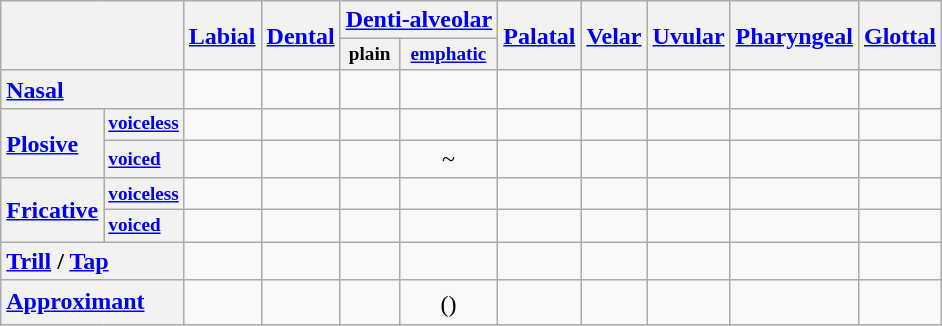<table class="wikitable" style="text-align: center;">
<tr>
<th colspan="2" rowspan="2"></th>
<th rowspan="2"><a href='#'>Labial</a></th>
<th rowspan="2"><a href='#'>Dental</a></th>
<th colspan="2"><a href='#'>Denti-alveolar</a></th>
<th rowspan="2"><a href='#'>Palatal</a></th>
<th rowspan="2"><a href='#'>Velar</a></th>
<th rowspan="2"><a href='#'>Uvular</a></th>
<th rowspan="2"><a href='#'>Pharyngeal</a></th>
<th rowspan="2"><a href='#'>Glottal</a></th>
</tr>
<tr>
<th style="font-size: 80%;">plain</th>
<th style="font-size: 80%;"><a href='#'>emphatic</a></th>
</tr>
<tr>
<th colspan="2" style="text-align: left;"><a href='#'>Nasal</a></th>
<td> </td>
<td></td>
<td> </td>
<td></td>
<td></td>
<td></td>
<td></td>
<td></td>
<td></td>
</tr>
<tr>
<th rowspan="2" style="text-align: left;"><a href='#'>Plosive</a></th>
<th style="text-align: left; font-size: 80%;"><a href='#'>voiceless</a></th>
<td></td>
<td></td>
<td> </td>
<td> </td>
<td></td>
<td> </td>
<td> </td>
<td></td>
<td> </td>
</tr>
<tr>
<th style="text-align: left; font-size: 80%;"><a href='#'>voiced</a></th>
<td> </td>
<td></td>
<td> </td>
<td> ~  </td>
<td> </td>
<td></td>
<td></td>
<td></td>
<td></td>
</tr>
<tr>
<th rowspan="2" style="text-align: left;"><a href='#'>Fricative</a></th>
<th style="text-align: left; font-size: 80%;"><a href='#'>voiceless</a></th>
<td> </td>
<td> </td>
<td> </td>
<td> </td>
<td> </td>
<td></td>
<td> </td>
<td> </td>
<td> </td>
</tr>
<tr>
<th style="text-align: left; font-size: 80%;"><a href='#'>voiced</a></th>
<td></td>
<td> </td>
<td> </td>
<td> </td>
<td></td>
<td></td>
<td> </td>
<td> </td>
<td></td>
</tr>
<tr>
<th colspan="2" style="text-align: left;"><a href='#'>Trill</a> / <a href='#'>Tap</a></th>
<td></td>
<td></td>
<td> </td>
<td></td>
<td></td>
<td></td>
<td></td>
<td></td>
<td></td>
</tr>
<tr>
<th colspan="2" style="text-align: left;"><a href='#'>Approximant</a></th>
<td></td>
<td></td>
<td> </td>
<td>()<sup></sup> </td>
<td> </td>
<td> </td>
<td></td>
<td></td>
<td></td>
</tr>
</table>
